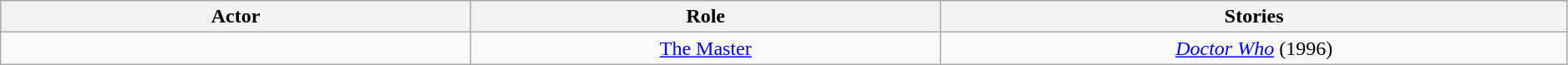<table class="wikitable plainrowheaders sortable" style="text-align:center; width:99%;">
<tr>
<th style="width:30%;">Actor</th>
<th scope="col" style="width:30%;">Role</th>
<th scope="col" style="width:40%;">Stories</th>
</tr>
<tr>
<td></td>
<td><a href='#'>The Master</a></td>
<td data-sort-value="156"><em><a href='#'>Doctor Who</a></em> (1996)</td>
</tr>
</table>
